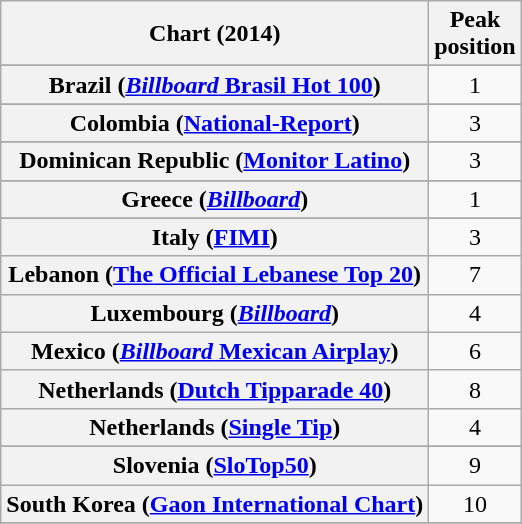<table class="wikitable sortable plainrowheaders" style="text-align: center;">
<tr>
<th>Chart (2014)</th>
<th>Peak<br>position</th>
</tr>
<tr>
</tr>
<tr>
</tr>
<tr>
</tr>
<tr>
</tr>
<tr>
</tr>
<tr>
<th scope="row">Brazil (<a href='#'><em>Billboard</em> Brasil Hot 100</a>)</th>
<td style="text-align:center;">1</td>
</tr>
<tr>
</tr>
<tr>
</tr>
<tr>
</tr>
<tr>
<th scope="row">Colombia (<a href='#'>National-Report</a>)</th>
<td style="text-align:center;">3</td>
</tr>
<tr>
</tr>
<tr>
</tr>
<tr>
</tr>
<tr>
<th scope="row">Dominican Republic (<a href='#'>Monitor Latino</a>)</th>
<td style="text-align:center;">3</td>
</tr>
<tr>
</tr>
<tr>
</tr>
<tr>
</tr>
<tr>
<th scope="row">Greece (<em><a href='#'>Billboard</a></em>)</th>
<td style="text-align:center;">1</td>
</tr>
<tr>
</tr>
<tr>
</tr>
<tr>
<th scope="row">Italy (<a href='#'>FIMI</a>)</th>
<td align="center">3</td>
</tr>
<tr>
<th scope="row">Lebanon (<a href='#'>The Official Lebanese Top 20</a>)</th>
<td style="text-align:center;">7</td>
</tr>
<tr>
<th scope="row">Luxembourg (<a href='#'><em>Billboard</em></a>)</th>
<td style="text-align:center">4</td>
</tr>
<tr>
<th scope="row">Mexico (<a href='#'><em>Billboard</em> Mexican Airplay</a>)</th>
<td align="center">6</td>
</tr>
<tr>
<th scope="row">Netherlands (<a href='#'>Dutch Tipparade 40</a>)</th>
<td>8</td>
</tr>
<tr>
<th scope="row">Netherlands (<a href='#'>Single Tip</a>)</th>
<td>4</td>
</tr>
<tr>
</tr>
<tr>
</tr>
<tr>
</tr>
<tr>
</tr>
<tr>
<th scope="row">Slovenia (<a href='#'>SloTop50</a>)</th>
<td align=center>9</td>
</tr>
<tr>
<th scope="row">South Korea (<a href='#'>Gaon International Chart</a>)</th>
<td>10</td>
</tr>
<tr>
</tr>
<tr>
</tr>
<tr>
</tr>
<tr>
</tr>
<tr>
</tr>
<tr>
</tr>
<tr>
</tr>
<tr>
</tr>
</table>
